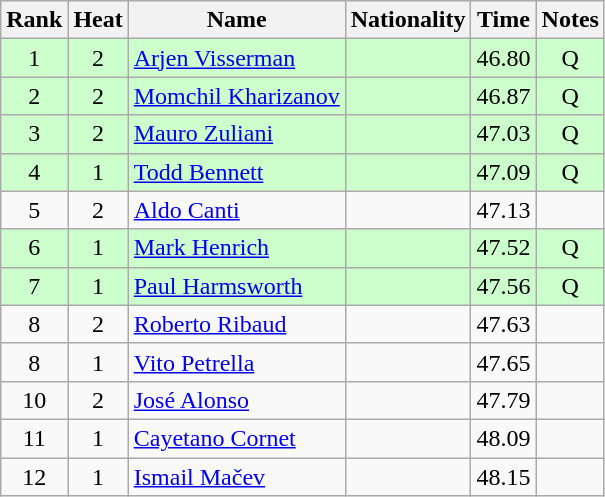<table class="wikitable sortable" style="text-align:center">
<tr>
<th>Rank</th>
<th>Heat</th>
<th>Name</th>
<th>Nationality</th>
<th>Time</th>
<th>Notes</th>
</tr>
<tr bgcolor=ccffcc>
<td>1</td>
<td>2</td>
<td align="left"><a href='#'>Arjen Visserman</a></td>
<td align=left></td>
<td>46.80</td>
<td>Q</td>
</tr>
<tr bgcolor=ccffcc>
<td>2</td>
<td>2</td>
<td align="left"><a href='#'>Momchil Kharizanov</a></td>
<td align=left></td>
<td>46.87</td>
<td>Q</td>
</tr>
<tr bgcolor=ccffcc>
<td>3</td>
<td>2</td>
<td align="left"><a href='#'>Mauro Zuliani</a></td>
<td align=left></td>
<td>47.03</td>
<td>Q</td>
</tr>
<tr bgcolor=ccffcc>
<td>4</td>
<td>1</td>
<td align="left"><a href='#'>Todd Bennett</a></td>
<td align=left></td>
<td>47.09</td>
<td>Q</td>
</tr>
<tr>
<td>5</td>
<td>2</td>
<td align="left"><a href='#'>Aldo Canti</a></td>
<td align=left></td>
<td>47.13</td>
<td></td>
</tr>
<tr bgcolor=ccffcc>
<td>6</td>
<td>1</td>
<td align="left"><a href='#'>Mark Henrich</a></td>
<td align=left></td>
<td>47.52</td>
<td>Q</td>
</tr>
<tr bgcolor=ccffcc>
<td>7</td>
<td>1</td>
<td align="left"><a href='#'>Paul Harmsworth</a></td>
<td align=left></td>
<td>47.56</td>
<td>Q</td>
</tr>
<tr>
<td>8</td>
<td>2</td>
<td align="left"><a href='#'>Roberto Ribaud</a></td>
<td align=left></td>
<td>47.63</td>
<td></td>
</tr>
<tr>
<td>8</td>
<td>1</td>
<td align="left"><a href='#'>Vito Petrella</a></td>
<td align=left></td>
<td>47.65</td>
<td></td>
</tr>
<tr>
<td>10</td>
<td>2</td>
<td align="left"><a href='#'>José Alonso</a></td>
<td align=left></td>
<td>47.79</td>
<td></td>
</tr>
<tr>
<td>11</td>
<td>1</td>
<td align="left"><a href='#'>Cayetano Cornet</a></td>
<td align=left></td>
<td>48.09</td>
<td></td>
</tr>
<tr>
<td>12</td>
<td>1</td>
<td align="left"><a href='#'>Ismail Mačev</a></td>
<td align=left></td>
<td>48.15</td>
<td></td>
</tr>
</table>
